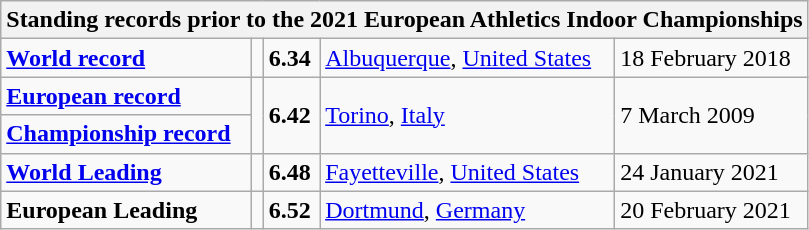<table class="wikitable">
<tr>
<th colspan="5">Standing records prior to the 2021 European Athletics Indoor Championships</th>
</tr>
<tr>
<td><strong><a href='#'>World record</a></strong></td>
<td></td>
<td><strong>6.34</strong></td>
<td><a href='#'>Albuquerque</a>, <a href='#'>United States</a></td>
<td>18 February 2018</td>
</tr>
<tr>
<td><strong><a href='#'>European record</a></strong></td>
<td rowspan=2></td>
<td rowspan=2><strong>6.42</strong></td>
<td rowspan=2><a href='#'>Torino</a>, <a href='#'>Italy</a></td>
<td rowspan=2>7 March 2009</td>
</tr>
<tr>
<td><strong><a href='#'>Championship record</a></strong></td>
</tr>
<tr>
<td><strong><a href='#'>World Leading</a></strong></td>
<td></td>
<td><strong>6.48</strong></td>
<td><a href='#'>Fayetteville</a>, <a href='#'>United States</a></td>
<td>24 January 2021</td>
</tr>
<tr>
<td><strong>European Leading</strong></td>
<td></td>
<td><strong>6.52</strong></td>
<td><a href='#'>Dortmund</a>, <a href='#'>Germany</a></td>
<td>20 February 2021</td>
</tr>
</table>
